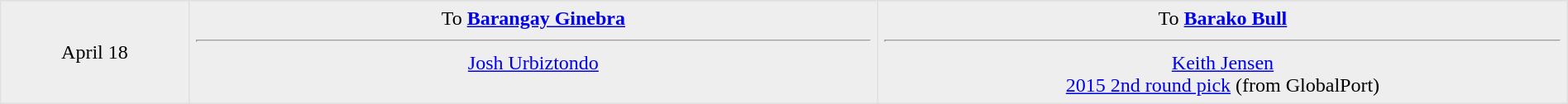<table border=1 style="border-collapse:collapse; text-align: center; width: 100%" bordercolor="#DFDFDF" cellpadding="5">
<tr>
</tr>
<tr bgcolor="eeeeee">
<td style="width:12%">April 18</td>
<td style="width:44%" valign="top">To <strong><a href='#'>Barangay Ginebra</a></strong><hr><a href='#'>Josh Urbiztondo</a></td>
<td style="width:44%" valign="top">To <strong><a href='#'>Barako Bull</a></strong><hr><a href='#'>Keith Jensen</a><br><a href='#'>2015 2nd round pick</a> (from GlobalPort)</td>
</tr>
</table>
